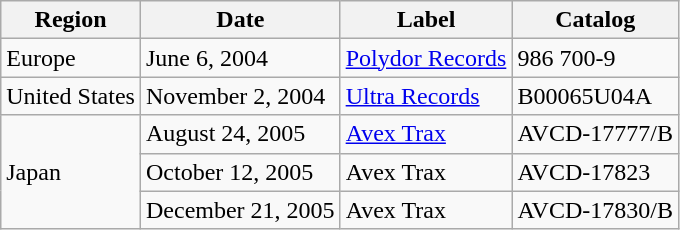<table class="wikitable">
<tr>
<th>Region</th>
<th>Date</th>
<th>Label</th>
<th>Catalog</th>
</tr>
<tr>
<td>Europe</td>
<td>June 6, 2004</td>
<td><a href='#'>Polydor Records</a></td>
<td>986 700-9</td>
</tr>
<tr>
<td>United States</td>
<td>November 2, 2004</td>
<td><a href='#'>Ultra Records</a></td>
<td>B00065U04A</td>
</tr>
<tr>
<td rowspan="3">Japan</td>
<td>August 24, 2005</td>
<td><a href='#'>Avex Trax</a></td>
<td>AVCD-17777/B</td>
</tr>
<tr>
<td>October 12, 2005</td>
<td>Avex Trax</td>
<td>AVCD-17823</td>
</tr>
<tr>
<td>December 21, 2005</td>
<td>Avex Trax</td>
<td>AVCD-17830/B</td>
</tr>
</table>
